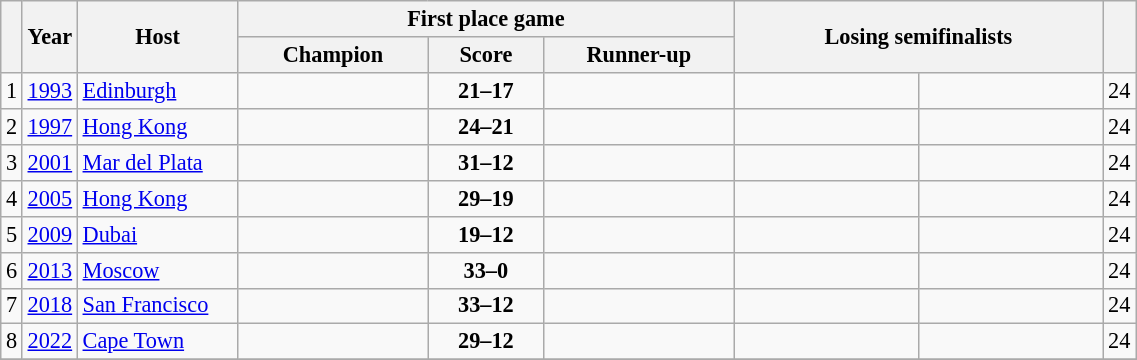<table class="wikitable sortable" style="font-size:93%; text-align:center; width:;">
<tr>
<th rowspan=2 style= "width:;"></th>
<th rowspan=2 style= "width:;">Year</th>
<th rowspan=2 style= "width:100px;">Host</th>
<th colspan=3>First place game</th>
<th rowspan=2; colspan=2>Losing semifinalists</th>
<th rowspan=2 style= "width:;"></th>
</tr>
<tr>
<th width= 120px> Champion</th>
<th width= 70px>Score</th>
<th width= 120px> Runner-up</th>
</tr>
<tr>
<td>1</td>
<td><a href='#'>1993</a></td>
<td align=left> <a href='#'>Edinburgh</a></td>
<td><strong></strong></td>
<td><strong>21–17</strong></td>
<td></td>
<td width=116></td>
<td width=116></td>
<td>24</td>
</tr>
<tr>
<td>2</td>
<td><a href='#'>1997</a></td>
<td align=left> <a href='#'>Hong Kong</a></td>
<td><strong></strong></td>
<td><strong>24–21</strong></td>
<td></td>
<td></td>
<td></td>
<td>24</td>
</tr>
<tr>
<td>3</td>
<td><a href='#'>2001</a></td>
<td align=left> <a href='#'>Mar del Plata</a></td>
<td><strong></strong></td>
<td><strong>31–12</strong></td>
<td></td>
<td></td>
<td></td>
<td>24</td>
</tr>
<tr>
<td>4</td>
<td><a href='#'>2005</a></td>
<td align=left> <a href='#'>Hong Kong</a></td>
<td><strong></strong></td>
<td><strong>29–19</strong></td>
<td></td>
<td></td>
<td></td>
<td>24</td>
</tr>
<tr>
<td>5</td>
<td><a href='#'>2009</a></td>
<td align=left> <a href='#'>Dubai</a></td>
<td><strong></strong></td>
<td><strong>19–12</strong></td>
<td></td>
<td></td>
<td></td>
<td>24</td>
</tr>
<tr>
<td>6</td>
<td><a href='#'>2013</a></td>
<td align=left> <a href='#'>Moscow</a></td>
<td><strong></strong></td>
<td><strong>33–0</strong></td>
<td></td>
<td></td>
<td></td>
<td>24</td>
</tr>
<tr>
<td>7</td>
<td><a href='#'>2018</a></td>
<td align=left> <a href='#'>San Francisco</a></td>
<td><strong></strong></td>
<td><strong>33–12</strong></td>
<td></td>
<td></td>
<td></td>
<td>24</td>
</tr>
<tr>
<td>8</td>
<td><a href='#'>2022</a></td>
<td align=left> <a href='#'>Cape Town</a></td>
<td><strong></strong></td>
<td><strong>29–12</strong></td>
<td></td>
<td></td>
<td></td>
<td>24</td>
</tr>
<tr>
</tr>
</table>
